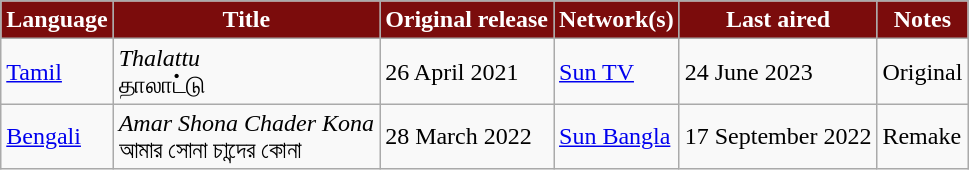<table class="wikitable" style="margin-right: 0;">
<tr style="color:white">
<th style="background:#7b0c0c; ">Language</th>
<th style="background:#7b0c0c; ">Title</th>
<th style="background:#7b0c0c; ">Original release</th>
<th style="background:#7b0c0c; ">Network(s)</th>
<th style="background:#7b0c0c; ">Last aired</th>
<th style="background:#7b0c0c; ">Notes</th>
</tr>
<tr>
<td><a href='#'>Tamil</a></td>
<td><em>Thalattu</em> <br> தாலாட்டு</td>
<td>26 April 2021</td>
<td><a href='#'>Sun TV</a></td>
<td>24 June 2023</td>
<td>Original</td>
</tr>
<tr>
<td><a href='#'>Bengali</a></td>
<td><em>Amar Shona Chader Kona</em> <br> আমার সোনা চান্দের কোনা</td>
<td>28 March 2022</td>
<td><a href='#'>Sun Bangla</a></td>
<td>17 September 2022</td>
<td>Remake</td>
</tr>
</table>
